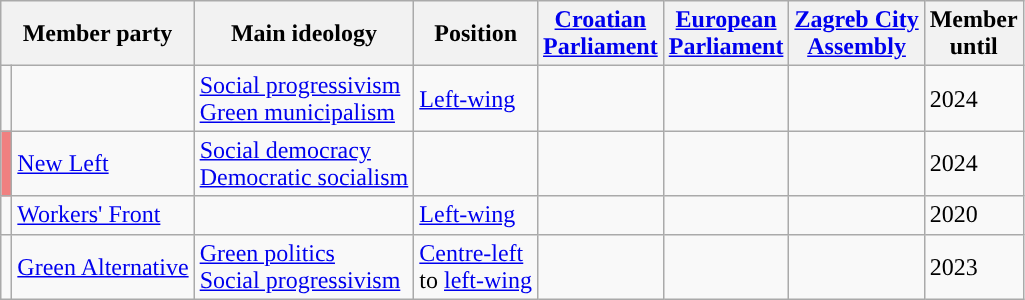<table class=wikitable style=text-align:left>
<tr>
<th colspan=2>Member party</th>
<th>Main ideology</th>
<th>Position</th>
<th><a href='#'>Croatian<br>Parliament</a><br></th>
<th><a href='#'>European<br>Parliament</a><br></th>
<th><a href='#'>Zagreb City<br>Assembly</a><br></th>
<th>Member<br>until</th>
</tr>
<tr>
<td></td>
<td></td>
<td><a href='#'>Social progressivism</a><br><a href='#'>Green municipalism</a></td>
<td><a href='#'>Left-wing</a></td>
<td></td>
<td></td>
<td></td>
<td>2024</td>
</tr>
<tr>
<td bgcolor="#F08080"></td>
<td><a href='#'>New Left</a></td>
<td><a href='#'>Social democracy</a><br><a href='#'>Democratic socialism</a></td>
<td></td>
<td></td>
<td></td>
<td></td>
<td>2024</td>
</tr>
<tr>
<td></td>
<td><a href='#'>Workers' Front</a></td>
<td></td>
<td><a href='#'>Left-wing</a></td>
<td></td>
<td></td>
<td></td>
<td>2020</td>
</tr>
<tr>
<td></td>
<td><a href='#'>Green Alternative</a></td>
<td><a href='#'>Green politics</a><br><a href='#'>Social progressivism</a></td>
<td><a href='#'>Centre-left</a><br>to <a href='#'>left-wing</a></td>
<td></td>
<td></td>
<td></td>
<td {{nowrap>2023</td>
</tr>
</table>
